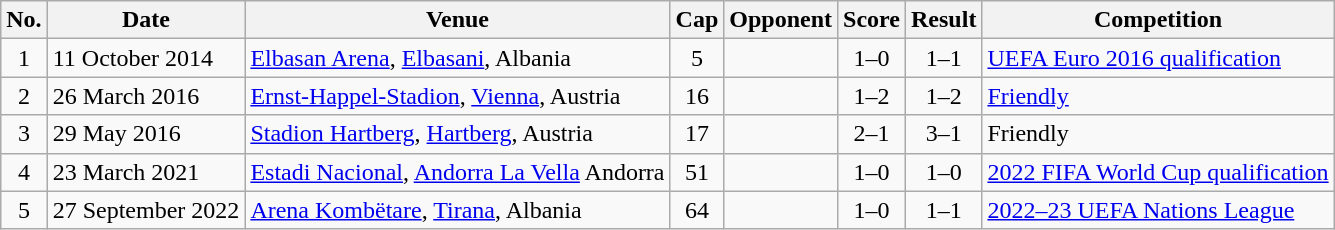<table class="wikitable sortable">
<tr>
<th scope="col">No.</th>
<th scope="col" data-sort-type="date">Date</th>
<th scope="col">Venue</th>
<th scope="col">Cap</th>
<th scope="col">Opponent</th>
<th scope="col">Score</th>
<th scope="col">Result</th>
<th scope="col">Competition</th>
</tr>
<tr>
<td align="center">1</td>
<td>11 October 2014</td>
<td><a href='#'>Elbasan Arena</a>, <a href='#'>Elbasani</a>, Albania</td>
<td align="center">5</td>
<td></td>
<td align="center">1–0</td>
<td align="center">1–1</td>
<td><a href='#'>UEFA Euro 2016 qualification</a></td>
</tr>
<tr>
<td align="center">2</td>
<td>26 March 2016</td>
<td><a href='#'>Ernst-Happel-Stadion</a>, <a href='#'>Vienna</a>, Austria</td>
<td align="center">16</td>
<td></td>
<td align="center">1–2</td>
<td align="center">1–2</td>
<td><a href='#'>Friendly</a></td>
</tr>
<tr>
<td align="center">3</td>
<td>29 May 2016</td>
<td><a href='#'>Stadion Hartberg</a>, <a href='#'>Hartberg</a>, Austria</td>
<td align="center">17</td>
<td></td>
<td align="center">2–1</td>
<td align="center">3–1</td>
<td>Friendly</td>
</tr>
<tr>
<td align="center">4</td>
<td>23 March 2021</td>
<td><a href='#'>Estadi Nacional</a>, <a href='#'>Andorra La Vella</a> Andorra</td>
<td align="center">51</td>
<td></td>
<td align="center">1–0</td>
<td align="center">1–0</td>
<td><a href='#'>2022 FIFA World Cup qualification</a></td>
</tr>
<tr>
<td align="center">5</td>
<td>27 September 2022</td>
<td><a href='#'>Arena Kombëtare</a>, <a href='#'>Tirana</a>, Albania</td>
<td align="center">64</td>
<td></td>
<td align="center">1–0</td>
<td align="center">1–1</td>
<td><a href='#'>2022–23 UEFA Nations League</a></td>
</tr>
</table>
